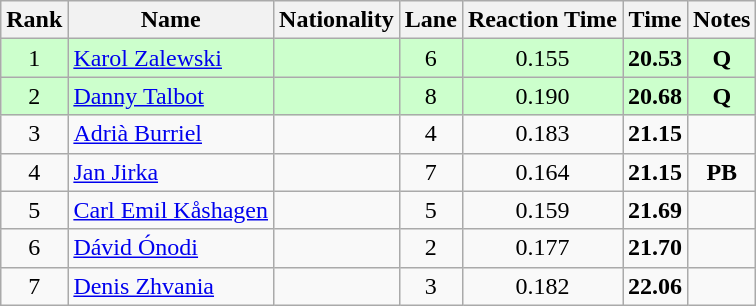<table class="wikitable sortable" style="text-align:center">
<tr>
<th>Rank</th>
<th>Name</th>
<th>Nationality</th>
<th>Lane</th>
<th>Reaction Time</th>
<th>Time</th>
<th>Notes</th>
</tr>
<tr bgcolor=ccffcc>
<td>1</td>
<td align=left><a href='#'>Karol Zalewski</a></td>
<td align=left></td>
<td>6</td>
<td>0.155</td>
<td><strong>20.53</strong></td>
<td><strong>Q</strong></td>
</tr>
<tr bgcolor=ccffcc>
<td>2</td>
<td align=left><a href='#'>Danny Talbot</a></td>
<td align=left></td>
<td>8</td>
<td>0.190</td>
<td><strong>20.68</strong></td>
<td><strong>Q</strong></td>
</tr>
<tr>
<td>3</td>
<td align=left><a href='#'>Adrià Burriel</a></td>
<td align=left></td>
<td>4</td>
<td>0.183</td>
<td><strong>21.15</strong></td>
<td></td>
</tr>
<tr>
<td>4</td>
<td align=left><a href='#'>Jan Jirka</a></td>
<td align=left></td>
<td>7</td>
<td>0.164</td>
<td><strong>21.15</strong></td>
<td><strong>PB</strong></td>
</tr>
<tr>
<td>5</td>
<td align=left><a href='#'>Carl Emil Kåshagen</a></td>
<td align=left></td>
<td>5</td>
<td>0.159</td>
<td><strong>21.69</strong></td>
<td></td>
</tr>
<tr>
<td>6</td>
<td align=left><a href='#'>Dávid Ónodi</a></td>
<td align=left></td>
<td>2</td>
<td>0.177</td>
<td><strong>21.70</strong></td>
<td></td>
</tr>
<tr>
<td>7</td>
<td align=left><a href='#'>Denis Zhvania</a></td>
<td align=left></td>
<td>3</td>
<td>0.182</td>
<td><strong>22.06</strong></td>
<td></td>
</tr>
</table>
